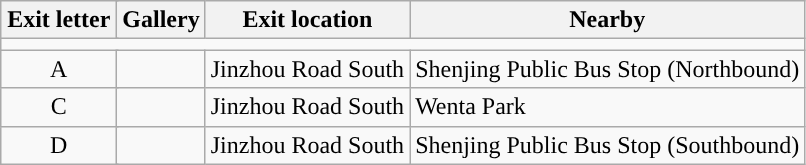<table class="wikitable">
<tr>
<th colspan=2 style="width:70px">Exit letter</th>
<th>Gallery</th>
<th>Exit location</th>
<th>Nearby</th>
</tr>
<tr style="background:#">
<td colspan = "6"></td>
</tr>
<tr>
<td colspan=2 align=center>A</td>
<td></td>
<td>Jinzhou Road South</td>
<td>Shenjing Public Bus Stop (Northbound)</td>
</tr>
<tr>
<td colspan=2 align=center>C</td>
<td></td>
<td>Jinzhou Road South</td>
<td>Wenta Park</td>
</tr>
<tr>
<td colspan=2 align=center>D</td>
<td></td>
<td>Jinzhou Road South</td>
<td>Shenjing Public Bus Stop (Southbound)</td>
</tr>
</table>
